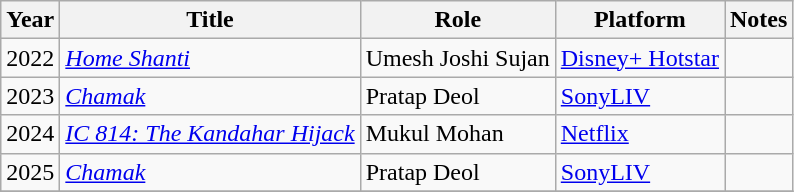<table class="wikitable sortable plainrowheaders">
<tr style="text-align:center;">
<th scope="col">Year</th>
<th scope="col">Title</th>
<th scope="col">Role</th>
<th scope="col">Platform</th>
<th scope="col">Notes</th>
</tr>
<tr>
<td>2022</td>
<td><em><a href='#'>Home Shanti</a></em></td>
<td>Umesh Joshi Sujan</td>
<td><a href='#'>Disney+ Hotstar</a></td>
<td></td>
</tr>
<tr>
<td>2023</td>
<td><em><a href='#'>Chamak</a></em></td>
<td>Pratap Deol</td>
<td><a href='#'>SonyLIV</a></td>
<td></td>
</tr>
<tr>
<td>2024</td>
<td><em><a href='#'>IC 814: The Kandahar Hijack</a></em></td>
<td>Mukul Mohan</td>
<td><a href='#'>Netflix</a></td>
<td></td>
</tr>
<tr>
<td>2025</td>
<td><em><a href='#'>Chamak</a></em></td>
<td>Pratap Deol</td>
<td><a href='#'>SonyLIV</a></td>
<td></td>
</tr>
<tr>
</tr>
</table>
